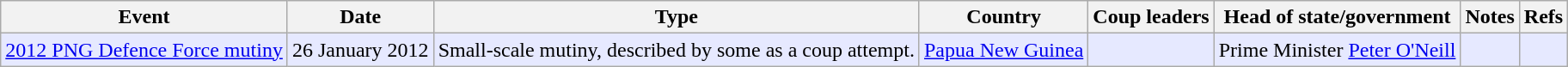<table style="background:#fff;" class="wikitable">
<tr>
<th>Event</th>
<th>Date</th>
<th>Type</th>
<th>Country</th>
<th>Coup leaders</th>
<th>Head of state/government</th>
<th>Notes</th>
<th>Refs</th>
</tr>
<tr style="background:#e6e9ff;">
<td><a href='#'>2012 PNG Defence Force mutiny</a></td>
<td>26 January 2012</td>
<td>Small-scale mutiny, described by some as a coup attempt.</td>
<td> <a href='#'>Papua New Guinea</a></td>
<td></td>
<td>Prime Minister <a href='#'>Peter O'Neill</a></td>
<td></td>
<td></td>
</tr>
</table>
